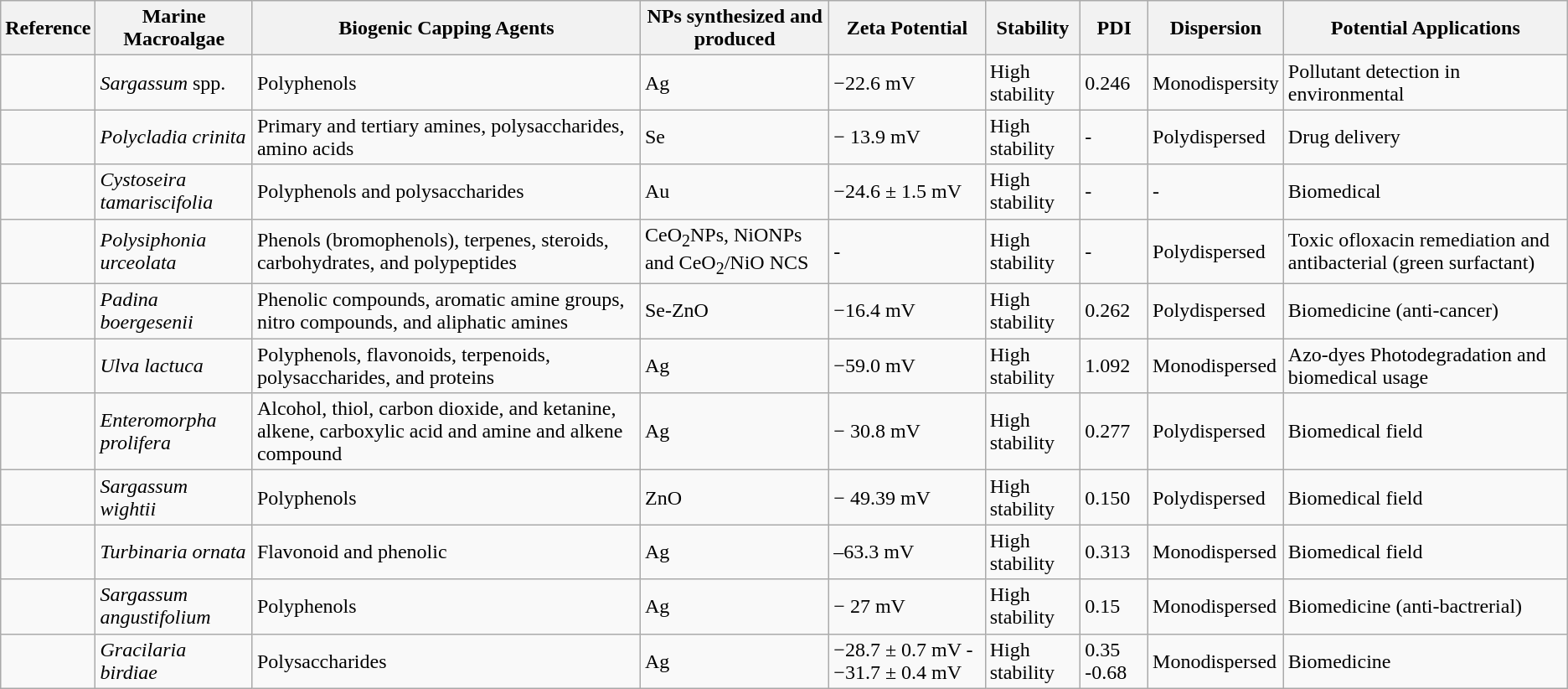<table class="wikitable sortable">
<tr>
<th>Reference</th>
<th>Marine Macroalgae</th>
<th>Biogenic Capping Agents</th>
<th>NPs synthesized and produced</th>
<th>Zeta Potential</th>
<th>Stability</th>
<th>PDI</th>
<th>Dispersion</th>
<th>Potential Applications</th>
</tr>
<tr>
<td></td>
<td><em>Sargassum</em> spp.</td>
<td>Polyphenols</td>
<td>Ag</td>
<td>−22.6 mV</td>
<td>High stability</td>
<td>0.246</td>
<td>Monodispersity</td>
<td>Pollutant detection in environmental</td>
</tr>
<tr>
<td></td>
<td><em>Polycladia crinita</em></td>
<td>Primary and tertiary amines, polysaccharides, amino acids</td>
<td>Se</td>
<td>− 13.9 mV</td>
<td>High stability</td>
<td>-</td>
<td>Polydispersed</td>
<td>Drug delivery</td>
</tr>
<tr>
<td></td>
<td><em>Cystoseira tamariscifolia</em></td>
<td>Polyphenols and polysaccharides</td>
<td>Au</td>
<td>−24.6 ± 1.5 mV</td>
<td>High stability</td>
<td>-</td>
<td>-</td>
<td>Biomedical</td>
</tr>
<tr>
<td></td>
<td><em>Polysiphonia urceolata</em></td>
<td>Phenols (bromophenols), terpenes, steroids, carbohydrates, and polypeptides</td>
<td>CeO<sub>2</sub>NPs, NiONPs and CeO<sub>2</sub>/NiO NCS</td>
<td>-</td>
<td>High stability</td>
<td>-</td>
<td>Polydispersed</td>
<td>Toxic ofloxacin remediation and antibacterial (green surfactant)</td>
</tr>
<tr>
<td></td>
<td><em>Padina boergesenii</em></td>
<td>Phenolic compounds, aromatic amine groups, nitro compounds, and aliphatic amines</td>
<td>Se-ZnO</td>
<td>−16.4 mV</td>
<td>High stability</td>
<td>0.262</td>
<td>Polydispersed</td>
<td>Biomedicine (anti-cancer)</td>
</tr>
<tr>
<td></td>
<td><em>Ulva lactuca</em></td>
<td>Polyphenols, flavonoids, terpenoids, polysaccharides, and proteins</td>
<td>Ag</td>
<td>−59.0 mV</td>
<td>High stability</td>
<td>1.092</td>
<td>Monodispersed</td>
<td>Azo-dyes Photodegradation and biomedical usage</td>
</tr>
<tr>
<td></td>
<td><em>Enteromorpha prolifera</em></td>
<td>Alcohol, thiol, carbon dioxide, and ketanine, alkene, carboxylic acid and amine and alkene compound</td>
<td>Ag</td>
<td>− 30.8 mV</td>
<td>High stability</td>
<td>0.277</td>
<td>Polydispersed</td>
<td>Biomedical field</td>
</tr>
<tr>
<td></td>
<td><em>Sargassum wightii</em></td>
<td>Polyphenols</td>
<td>ZnO</td>
<td>− 49.39 mV</td>
<td>High stability</td>
<td>0.150</td>
<td>Polydispersed</td>
<td>Biomedical field</td>
</tr>
<tr>
<td></td>
<td><em>Turbinaria ornata</em></td>
<td>Flavonoid and phenolic</td>
<td>Ag</td>
<td>–63.3 mV</td>
<td>High stability</td>
<td>0.313</td>
<td>Monodispersed</td>
<td>Biomedical field</td>
</tr>
<tr>
<td></td>
<td><em>Sargassum angustifolium</em></td>
<td>Polyphenols</td>
<td>Ag</td>
<td>− 27 mV</td>
<td>High stability</td>
<td>0.15</td>
<td>Monodispersed</td>
<td>Biomedicine (anti-bactrerial)</td>
</tr>
<tr>
<td></td>
<td><em>Gracilaria birdiae</em></td>
<td>Polysaccharides</td>
<td>Ag</td>
<td>−28.7 ± 0.7 mV - −31.7 ± 0.4 mV</td>
<td>High stability</td>
<td>0.35 -0.68</td>
<td>Monodispersed</td>
<td>Biomedicine</td>
</tr>
</table>
